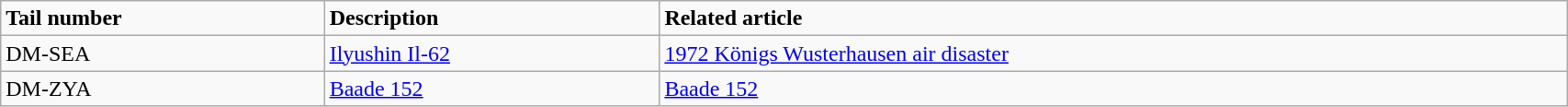<table class="wikitable" width="90%">
<tr>
<td><strong>Tail number</strong></td>
<td><strong>Description</strong></td>
<td><strong>Related article</strong></td>
</tr>
<tr>
<td>DM-SEA</td>
<td><a href='#'>Ilyushin Il-62</a></td>
<td><a href='#'>1972 Königs Wusterhausen air disaster</a></td>
</tr>
<tr>
<td>DM-ZYA</td>
<td><a href='#'>Baade 152</a></td>
<td><a href='#'>Baade 152</a></td>
</tr>
</table>
